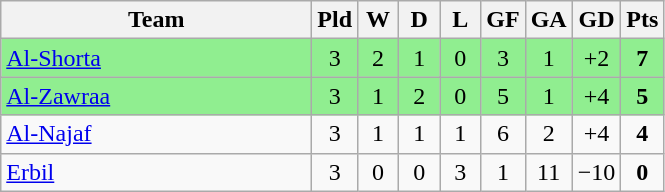<table class="wikitable" style="text-align: center;">
<tr>
<th width="200">Team</th>
<th width="20">Pld</th>
<th width="20">W</th>
<th width="20">D</th>
<th width="20">L</th>
<th width="20">GF</th>
<th width="20">GA</th>
<th width="20">GD</th>
<th width="20">Pts</th>
</tr>
<tr bgcolor=lightgreen>
<td style="text-align:left;"><a href='#'>Al-Shorta</a></td>
<td>3</td>
<td>2</td>
<td>1</td>
<td>0</td>
<td>3</td>
<td>1</td>
<td>+2</td>
<td><strong>7</strong></td>
</tr>
<tr bgcolor=lightgreen>
<td style="text-align:left;"><a href='#'>Al-Zawraa</a></td>
<td>3</td>
<td>1</td>
<td>2</td>
<td>0</td>
<td>5</td>
<td>1</td>
<td>+4</td>
<td><strong>5</strong></td>
</tr>
<tr>
<td style="text-align:left;"><a href='#'>Al-Najaf</a></td>
<td>3</td>
<td>1</td>
<td>1</td>
<td>1</td>
<td>6</td>
<td>2</td>
<td>+4</td>
<td><strong>4</strong></td>
</tr>
<tr>
<td style="text-align:left;"><a href='#'>Erbil</a></td>
<td>3</td>
<td>0</td>
<td>0</td>
<td>3</td>
<td>1</td>
<td>11</td>
<td>−10</td>
<td><strong>0</strong></td>
</tr>
</table>
